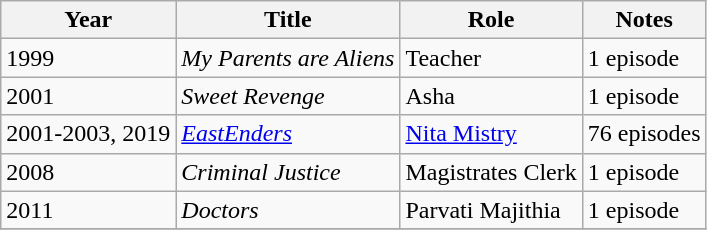<table class="wikitable sortable">
<tr>
<th>Year</th>
<th>Title</th>
<th>Role</th>
<th>Notes</th>
</tr>
<tr>
<td rowspan=1>1999</td>
<td><em>My Parents are Aliens</em></td>
<td>Teacher</td>
<td>1 episode</td>
</tr>
<tr>
<td rowspan=1>2001</td>
<td><em>Sweet Revenge</em></td>
<td>Asha</td>
<td>1 episode</td>
</tr>
<tr>
<td rowspan=1>2001-2003, 2019</td>
<td><em><a href='#'>EastEnders</a></em></td>
<td><a href='#'>Nita Mistry</a></td>
<td>76 episodes</td>
</tr>
<tr>
<td rowspan=1>2008</td>
<td><em>Criminal Justice</em></td>
<td>Magistrates Clerk</td>
<td>1 episode</td>
</tr>
<tr>
<td rowspan=1>2011</td>
<td><em>Doctors</em></td>
<td>Parvati Majithia</td>
<td>1 episode</td>
</tr>
<tr>
</tr>
</table>
